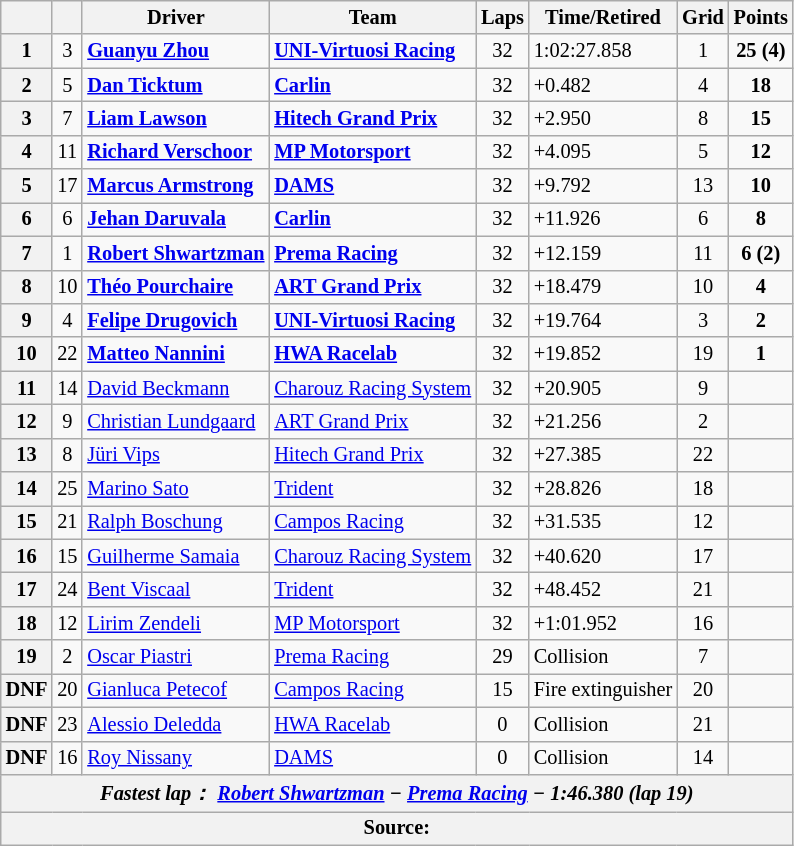<table class="wikitable" style="font-size: 85%;">
<tr>
<th></th>
<th></th>
<th>Driver</th>
<th>Team</th>
<th>Laps</th>
<th>Time/Retired</th>
<th>Grid</th>
<th>Points</th>
</tr>
<tr>
<th>1</th>
<td align="center">3</td>
<td> <strong><a href='#'>Guanyu Zhou</a></strong></td>
<td><strong><a href='#'>UNI-Virtuosi Racing</a></strong></td>
<td align="center">32</td>
<td>1:02:27.858</td>
<td align="center">1</td>
<td align="center"><strong>25 (4)</strong></td>
</tr>
<tr>
<th>2</th>
<td align="center">5</td>
<td> <strong><a href='#'>Dan Ticktum</a></strong></td>
<td><strong><a href='#'>Carlin</a></strong></td>
<td align="center">32</td>
<td>+0.482</td>
<td align="center">4</td>
<td align="center"><strong>18</strong></td>
</tr>
<tr>
<th>3</th>
<td align="center">7</td>
<td> <strong><a href='#'>Liam Lawson</a></strong></td>
<td><strong><a href='#'>Hitech Grand Prix</a></strong></td>
<td align="center">32</td>
<td>+2.950</td>
<td align="center">8</td>
<td align="center"><strong>15</strong></td>
</tr>
<tr>
<th>4</th>
<td align="center">11</td>
<td> <strong><a href='#'>Richard Verschoor</a></strong></td>
<td><strong><a href='#'>MP Motorsport</a></strong></td>
<td align="center">32</td>
<td>+4.095</td>
<td align="center">5</td>
<td align="center"><strong>12</strong></td>
</tr>
<tr>
<th>5</th>
<td align="center">17</td>
<td> <strong><a href='#'>Marcus Armstrong</a></strong></td>
<td><strong><a href='#'>DAMS</a></strong></td>
<td align="center">32</td>
<td>+9.792</td>
<td align="center">13</td>
<td align="center"><strong>10</strong></td>
</tr>
<tr>
<th>6</th>
<td align="center">6</td>
<td> <strong><a href='#'>Jehan Daruvala</a></strong></td>
<td><strong><a href='#'>Carlin</a></strong></td>
<td align="center">32</td>
<td>+11.926</td>
<td align="center">6</td>
<td align="center"><strong>8</strong></td>
</tr>
<tr>
<th>7</th>
<td align="center">1</td>
<td> <strong><a href='#'>Robert Shwartzman</a></strong></td>
<td><strong><a href='#'>Prema Racing</a></strong></td>
<td align="center">32</td>
<td>+12.159</td>
<td align="center">11</td>
<td align="center"><strong>6 (2)</strong></td>
</tr>
<tr>
<th>8</th>
<td align="center">10</td>
<td> <strong><a href='#'>Théo Pourchaire</a></strong></td>
<td><strong><a href='#'>ART Grand Prix</a></strong></td>
<td align="center">32</td>
<td>+18.479</td>
<td align="center">10</td>
<td align="center"><strong>4</strong></td>
</tr>
<tr>
<th>9</th>
<td align="center">4</td>
<td> <strong><a href='#'>Felipe Drugovich</a></strong></td>
<td><strong><a href='#'>UNI-Virtuosi Racing</a></strong></td>
<td align="center">32</td>
<td>+19.764</td>
<td align="center">3</td>
<td align="center"><strong>2</strong></td>
</tr>
<tr>
<th>10</th>
<td align="center">22</td>
<td> <strong><a href='#'>Matteo Nannini</a></strong></td>
<td><strong><a href='#'>HWA Racelab</a></strong></td>
<td align="center">32</td>
<td>+19.852</td>
<td align="center">19</td>
<td align="center"><strong>1</strong></td>
</tr>
<tr>
<th>11</th>
<td align="center">14</td>
<td> <a href='#'>David Beckmann</a></td>
<td><a href='#'>Charouz Racing System</a></td>
<td align="center">32</td>
<td>+20.905</td>
<td align="center">9</td>
<td align="center"></td>
</tr>
<tr>
<th>12</th>
<td align="center">9</td>
<td> <a href='#'>Christian Lundgaard</a></td>
<td><a href='#'>ART Grand Prix</a></td>
<td align="center">32</td>
<td>+21.256</td>
<td align="center">2</td>
<td align="center"></td>
</tr>
<tr>
<th>13</th>
<td align="center">8</td>
<td> <a href='#'>Jüri Vips</a></td>
<td><a href='#'>Hitech Grand Prix</a></td>
<td align="center">32</td>
<td>+27.385</td>
<td align="center">22</td>
<td align="center"></td>
</tr>
<tr>
<th>14</th>
<td align="center">25</td>
<td> <a href='#'>Marino Sato</a></td>
<td><a href='#'>Trident</a></td>
<td align="center">32</td>
<td>+28.826</td>
<td align="center">18</td>
<td align="center"></td>
</tr>
<tr>
<th>15</th>
<td align="center">21</td>
<td> <a href='#'>Ralph Boschung</a></td>
<td><a href='#'>Campos Racing</a></td>
<td align="center">32</td>
<td>+31.535</td>
<td align="center">12</td>
<td align="center"></td>
</tr>
<tr>
<th>16</th>
<td align="center">15</td>
<td> <a href='#'>Guilherme Samaia</a></td>
<td><a href='#'>Charouz Racing System</a></td>
<td align="center">32</td>
<td>+40.620</td>
<td align="center">17</td>
<td align="center"></td>
</tr>
<tr>
<th>17</th>
<td align="center">24</td>
<td> <a href='#'>Bent Viscaal</a></td>
<td><a href='#'>Trident</a></td>
<td align="center">32</td>
<td>+48.452</td>
<td align="center">21</td>
<td align="center"></td>
</tr>
<tr>
<th>18</th>
<td align="center">12</td>
<td> <a href='#'>Lirim Zendeli</a></td>
<td><a href='#'>MP Motorsport</a></td>
<td align="center">32</td>
<td>+1:01.952</td>
<td align="center">16</td>
<td align="center"></td>
</tr>
<tr>
<th>19</th>
<td align="center">2</td>
<td> <a href='#'>Oscar Piastri</a></td>
<td><a href='#'>Prema Racing</a></td>
<td align="center">29</td>
<td>Collision</td>
<td align="center">7</td>
<td align="center"></td>
</tr>
<tr>
<th>DNF</th>
<td align="center">20</td>
<td> <a href='#'>Gianluca Petecof</a></td>
<td><a href='#'>Campos Racing</a></td>
<td align="center">15</td>
<td>Fire extinguisher</td>
<td align="center">20</td>
<td align="center"></td>
</tr>
<tr>
<th>DNF</th>
<td align="center">23</td>
<td> <a href='#'>Alessio Deledda</a></td>
<td><a href='#'>HWA Racelab</a></td>
<td align="center">0</td>
<td>Collision</td>
<td align="center">21</td>
<td align="center"></td>
</tr>
<tr>
<th>DNF</th>
<td align="center">16</td>
<td> <a href='#'>Roy Nissany</a></td>
<td><a href='#'>DAMS</a></td>
<td align="center">0</td>
<td>Collision</td>
<td align="center">14</td>
<td align="center"></td>
</tr>
<tr>
<th colspan="8" align="center"><em>Fastest lap：  <a href='#'>Robert Shwartzman</a> − <a href='#'>Prema Racing</a> − 1:46.380 (lap 19)</em></th>
</tr>
<tr>
<th colspan="8">Source:</th>
</tr>
</table>
